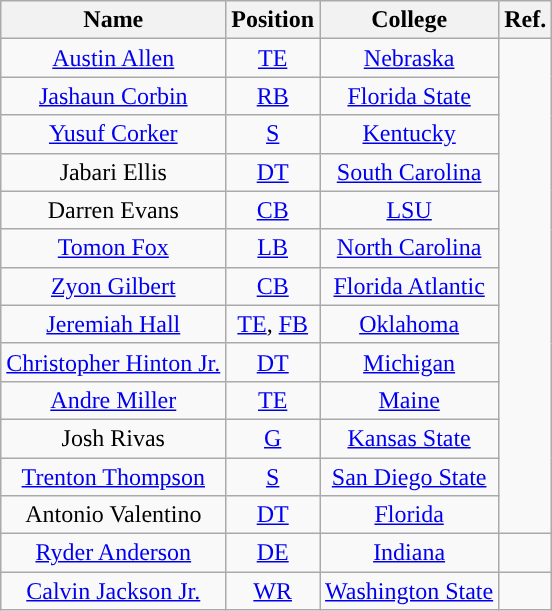<table class="wikitable" style="text-align:center">
<tr>
<th>Name</th>
<th>Position</th>
<th>College</th>
<th>Ref.</th>
</tr>
<tr>
<td><a href='#'>Austin Allen</a></td>
<td><a href='#'>TE</a></td>
<td><a href='#'>Nebraska</a></td>
<td rowspan="13"></td>
</tr>
<tr>
<td><a href='#'>Jashaun Corbin</a></td>
<td><a href='#'>RB</a></td>
<td><a href='#'>Florida State</a></td>
</tr>
<tr>
<td><a href='#'>Yusuf Corker</a></td>
<td><a href='#'>S</a></td>
<td><a href='#'>Kentucky</a></td>
</tr>
<tr>
<td>Jabari Ellis</td>
<td><a href='#'>DT</a></td>
<td><a href='#'>South Carolina</a></td>
</tr>
<tr>
<td>Darren Evans</td>
<td><a href='#'>CB</a></td>
<td><a href='#'>LSU</a></td>
</tr>
<tr>
<td><a href='#'>Tomon Fox</a></td>
<td><a href='#'>LB</a></td>
<td><a href='#'>North Carolina</a></td>
</tr>
<tr>
<td><a href='#'>Zyon Gilbert</a></td>
<td><a href='#'>CB</a></td>
<td><a href='#'>Florida Atlantic</a></td>
</tr>
<tr>
<td><a href='#'>Jeremiah Hall</a></td>
<td><a href='#'>TE</a>, <a href='#'>FB</a></td>
<td><a href='#'>Oklahoma</a></td>
</tr>
<tr>
<td><a href='#'>Christopher Hinton Jr.</a></td>
<td><a href='#'>DT</a></td>
<td><a href='#'>Michigan</a></td>
</tr>
<tr>
<td><a href='#'>Andre Miller</a></td>
<td><a href='#'>TE</a></td>
<td><a href='#'>Maine</a></td>
</tr>
<tr>
<td>Josh Rivas</td>
<td><a href='#'>G</a></td>
<td><a href='#'>Kansas State</a></td>
</tr>
<tr>
<td><a href='#'>Trenton Thompson</a></td>
<td><a href='#'>S</a></td>
<td><a href='#'>San Diego State</a></td>
</tr>
<tr>
<td>Antonio Valentino</td>
<td><a href='#'>DT</a></td>
<td><a href='#'>Florida</a></td>
</tr>
<tr>
<td><a href='#'>Ryder Anderson</a></td>
<td><a href='#'>DE</a></td>
<td><a href='#'>Indiana</a></td>
<td></td>
</tr>
<tr>
<td><a href='#'>Calvin Jackson Jr.</a></td>
<td><a href='#'>WR</a></td>
<td><a href='#'>Washington State</a></td>
<td></td>
</tr>
</table>
